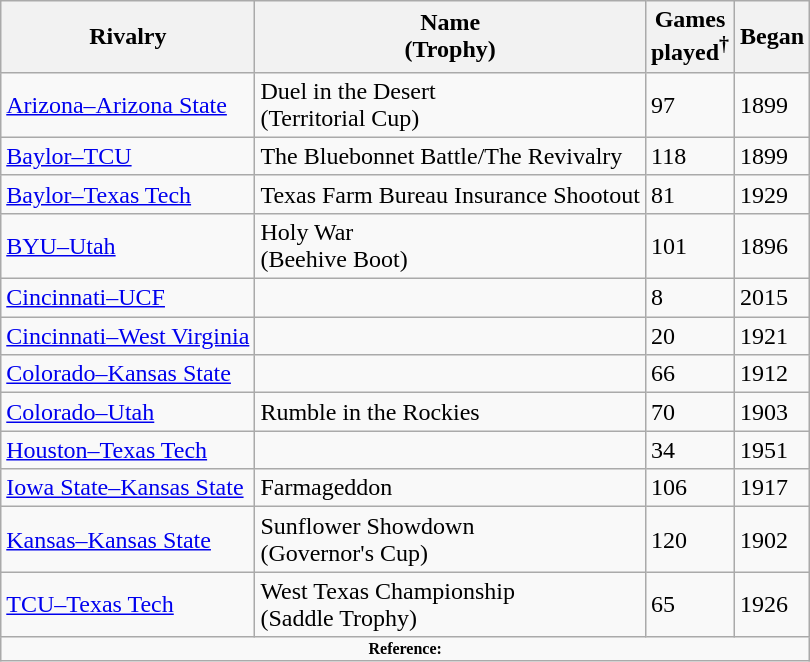<table class="wikitable sortable">
<tr>
<th>Rivalry</th>
<th>Name<br>(Trophy)</th>
<th>Games<br>played<sup>†</sup></th>
<th>Began</th>
</tr>
<tr>
<td><a href='#'>Arizona–Arizona State</a></td>
<td>Duel in the Desert<br>(Territorial Cup)</td>
<td>97</td>
<td>1899</td>
</tr>
<tr>
<td><a href='#'>Baylor–TCU</a></td>
<td>The Bluebonnet Battle/The Revivalry</td>
<td>118</td>
<td>1899</td>
</tr>
<tr>
<td><a href='#'>Baylor–Texas Tech</a></td>
<td>Texas Farm Bureau Insurance Shootout</td>
<td>81</td>
<td>1929</td>
</tr>
<tr>
<td><a href='#'>BYU–Utah</a></td>
<td>Holy War<br>(Beehive Boot)</td>
<td>101</td>
<td>1896</td>
</tr>
<tr>
<td><a href='#'>Cincinnati–UCF</a></td>
<td></td>
<td>8</td>
<td>2015</td>
</tr>
<tr>
<td><a href='#'>Cincinnati–West Virginia</a></td>
<td></td>
<td>20</td>
<td>1921</td>
</tr>
<tr>
<td><a href='#'>Colorado–Kansas State</a></td>
<td></td>
<td>66</td>
<td>1912</td>
</tr>
<tr>
<td><a href='#'>Colorado–Utah</a></td>
<td>Rumble in the Rockies</td>
<td>70</td>
<td>1903</td>
</tr>
<tr>
<td><a href='#'>Houston–Texas Tech</a></td>
<td></td>
<td>34</td>
<td>1951</td>
</tr>
<tr>
<td><a href='#'>Iowa State–Kansas State</a></td>
<td>Farmageddon</td>
<td>106</td>
<td>1917</td>
</tr>
<tr>
<td><a href='#'>Kansas–Kansas State</a></td>
<td>Sunflower Showdown<br>(Governor's Cup)</td>
<td>120</td>
<td>1902</td>
</tr>
<tr>
<td><a href='#'>TCU–Texas Tech</a></td>
<td>West Texas Championship<br>(Saddle Trophy)</td>
<td>65</td>
<td>1926</td>
</tr>
<tr>
<td colspan="4"  style="font-size:8pt; text-align:center;"><strong>Reference:</strong></td>
</tr>
</table>
